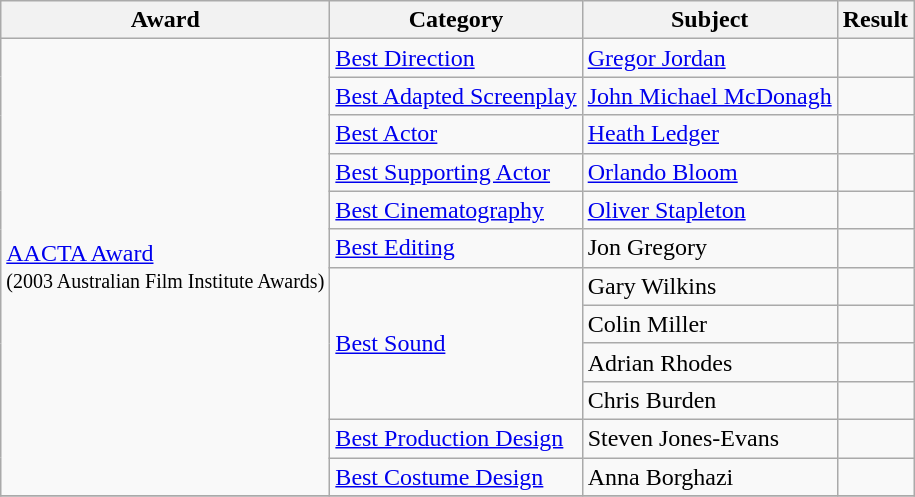<table class="wikitable">
<tr>
<th>Award</th>
<th>Category</th>
<th>Subject</th>
<th>Result</th>
</tr>
<tr>
<td rowspan=12><a href='#'>AACTA Award</a><br><small>(2003 Australian Film Institute Awards)</small></td>
<td><a href='#'>Best Direction</a></td>
<td><a href='#'>Gregor Jordan</a></td>
<td></td>
</tr>
<tr>
<td><a href='#'>Best Adapted Screenplay</a></td>
<td><a href='#'>John Michael McDonagh</a></td>
<td></td>
</tr>
<tr>
<td><a href='#'>Best Actor</a></td>
<td><a href='#'>Heath Ledger</a></td>
<td></td>
</tr>
<tr>
<td><a href='#'>Best Supporting Actor</a></td>
<td><a href='#'>Orlando Bloom</a></td>
<td></td>
</tr>
<tr>
<td><a href='#'>Best Cinematography</a></td>
<td><a href='#'>Oliver Stapleton</a></td>
<td></td>
</tr>
<tr>
<td><a href='#'>Best Editing</a></td>
<td>Jon Gregory</td>
<td></td>
</tr>
<tr>
<td rowspan=4><a href='#'>Best Sound</a></td>
<td>Gary Wilkins</td>
<td></td>
</tr>
<tr>
<td>Colin Miller</td>
<td></td>
</tr>
<tr>
<td>Adrian Rhodes</td>
<td></td>
</tr>
<tr>
<td>Chris Burden</td>
<td></td>
</tr>
<tr>
<td><a href='#'>Best Production Design</a></td>
<td>Steven Jones-Evans</td>
<td></td>
</tr>
<tr>
<td><a href='#'>Best Costume Design</a></td>
<td>Anna Borghazi</td>
<td></td>
</tr>
<tr>
</tr>
</table>
